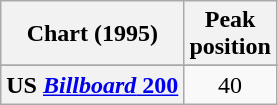<table class="wikitable sortable plainrowheaders">
<tr>
<th scope="col">Chart (1995)</th>
<th scope="col">Peak<br>position</th>
</tr>
<tr>
</tr>
<tr>
</tr>
<tr>
</tr>
<tr>
<th scope="row">US <a href='#'><em>Billboard</em> 200</a></th>
<td align="center">40</td>
</tr>
</table>
